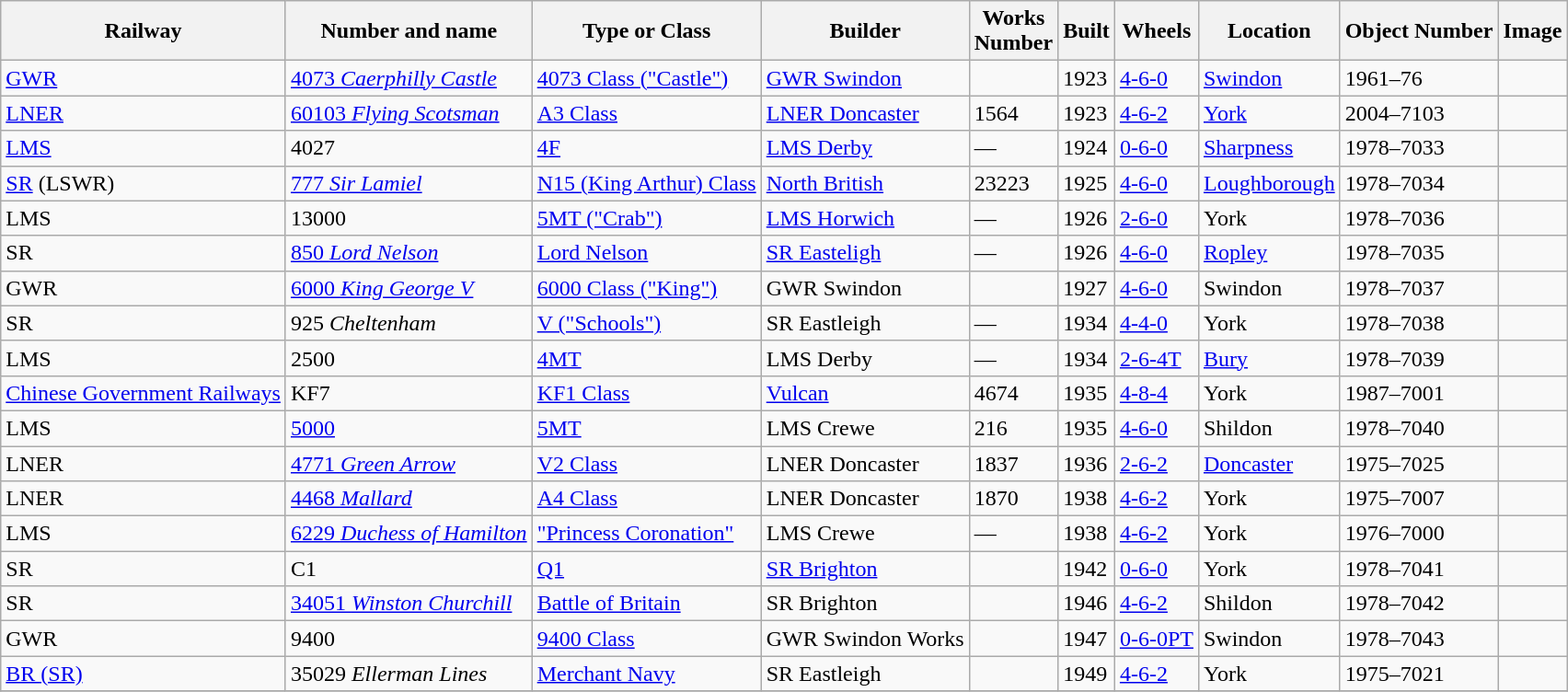<table class="wikitable sortable">
<tr>
<th>Railway</th>
<th>Number and name</th>
<th>Type or Class</th>
<th>Builder</th>
<th>Works<br>Number</th>
<th>Built</th>
<th>Wheels</th>
<th>Location</th>
<th>Object Number</th>
<th>Image</th>
</tr>
<tr>
<td><a href='#'>GWR</a></td>
<td><a href='#'>4073 <em>Caerphilly Castle</em></a></td>
<td><a href='#'>4073 Class ("Castle")</a></td>
<td><a href='#'>GWR Swindon</a></td>
<td></td>
<td>1923</td>
<td><a href='#'>4-6-0</a></td>
<td><a href='#'>Swindon</a></td>
<td>1961–76</td>
<td></td>
</tr>
<tr>
<td><a href='#'>LNER</a></td>
<td><a href='#'>60103 <em>Flying Scotsman</em></a></td>
<td><a href='#'>A3 Class</a></td>
<td><a href='#'>LNER Doncaster</a></td>
<td>1564</td>
<td>1923</td>
<td><a href='#'>4-6-2</a></td>
<td><a href='#'>York</a></td>
<td>2004–7103</td>
<td></td>
</tr>
<tr>
<td><a href='#'>LMS</a></td>
<td>4027</td>
<td><a href='#'>4F</a></td>
<td><a href='#'>LMS Derby</a></td>
<td>—</td>
<td>1924</td>
<td><a href='#'>0-6-0</a></td>
<td><a href='#'>Sharpness</a></td>
<td>1978–7033</td>
<td></td>
</tr>
<tr>
<td><a href='#'>SR</a> (LSWR)</td>
<td><a href='#'>777 <em>Sir Lamiel</em></a></td>
<td><a href='#'>N15 (King Arthur) Class</a></td>
<td><a href='#'>North British</a></td>
<td>23223</td>
<td>1925</td>
<td><a href='#'>4-6-0</a></td>
<td><a href='#'>Loughborough</a></td>
<td>1978–7034</td>
<td></td>
</tr>
<tr>
<td>LMS</td>
<td>13000</td>
<td><a href='#'>5MT ("Crab")</a></td>
<td><a href='#'>LMS Horwich</a></td>
<td>—</td>
<td>1926</td>
<td><a href='#'>2-6-0</a></td>
<td>York</td>
<td>1978–7036</td>
<td></td>
</tr>
<tr>
<td>SR</td>
<td><a href='#'>850 <em>Lord Nelson</em></a></td>
<td><a href='#'>Lord Nelson</a></td>
<td><a href='#'>SR Easteligh</a></td>
<td>—</td>
<td>1926</td>
<td><a href='#'>4-6-0</a></td>
<td><a href='#'>Ropley</a></td>
<td>1978–7035</td>
<td></td>
</tr>
<tr>
<td>GWR</td>
<td><a href='#'>6000 <em>King George V</em></a></td>
<td><a href='#'>6000 Class ("King")</a></td>
<td>GWR Swindon</td>
<td></td>
<td>1927</td>
<td><a href='#'>4-6-0</a></td>
<td>Swindon</td>
<td>1978–7037</td>
<td></td>
</tr>
<tr>
<td>SR</td>
<td>925 <em>Cheltenham</em></td>
<td><a href='#'>V ("Schools")</a></td>
<td>SR Eastleigh</td>
<td>—</td>
<td>1934</td>
<td><a href='#'>4-4-0</a></td>
<td>York</td>
<td>1978–7038</td>
<td></td>
</tr>
<tr>
<td>LMS</td>
<td>2500</td>
<td><a href='#'>4MT</a></td>
<td>LMS Derby</td>
<td>—</td>
<td>1934</td>
<td><a href='#'>2-6-4T</a></td>
<td><a href='#'>Bury</a></td>
<td>1978–7039</td>
<td></td>
</tr>
<tr>
<td><a href='#'>Chinese Government Railways</a></td>
<td>KF7</td>
<td><a href='#'>KF1 Class</a></td>
<td><a href='#'>Vulcan</a></td>
<td>4674</td>
<td>1935</td>
<td><a href='#'>4-8-4</a></td>
<td>York</td>
<td>1987–7001</td>
<td></td>
</tr>
<tr>
<td>LMS</td>
<td><a href='#'>5000</a></td>
<td><a href='#'>5MT</a></td>
<td>LMS Crewe</td>
<td>216</td>
<td>1935</td>
<td><a href='#'>4-6-0</a></td>
<td>Shildon</td>
<td>1978–7040</td>
<td></td>
</tr>
<tr>
<td>LNER</td>
<td><a href='#'>4771 <em>Green Arrow</em></a></td>
<td><a href='#'>V2 Class</a></td>
<td>LNER Doncaster</td>
<td>1837</td>
<td>1936</td>
<td><a href='#'>2-6-2</a></td>
<td><a href='#'>Doncaster</a></td>
<td>1975–7025</td>
<td></td>
</tr>
<tr>
<td>LNER</td>
<td><a href='#'>4468 <em>Mallard</em></a></td>
<td><a href='#'>A4 Class</a></td>
<td>LNER Doncaster</td>
<td>1870</td>
<td>1938</td>
<td><a href='#'>4-6-2</a></td>
<td>York</td>
<td>1975–7007</td>
<td></td>
</tr>
<tr>
<td>LMS</td>
<td><a href='#'>6229 <em>Duchess of Hamilton</em></a></td>
<td><a href='#'>"Princess Coronation"</a></td>
<td>LMS Crewe</td>
<td>—</td>
<td>1938</td>
<td><a href='#'>4-6-2</a></td>
<td>York</td>
<td>1976–7000</td>
<td></td>
</tr>
<tr>
<td>SR</td>
<td>C1</td>
<td><a href='#'>Q1</a></td>
<td><a href='#'>SR Brighton</a></td>
<td></td>
<td>1942</td>
<td><a href='#'>0-6-0</a></td>
<td>York</td>
<td>1978–7041</td>
<td></td>
</tr>
<tr>
<td>SR</td>
<td><a href='#'>34051 <em>Winston Churchill</em></a></td>
<td><a href='#'>Battle of Britain</a></td>
<td>SR Brighton</td>
<td></td>
<td>1946</td>
<td><a href='#'>4-6-2</a></td>
<td>Shildon</td>
<td>1978–7042</td>
<td></td>
</tr>
<tr>
<td>GWR</td>
<td>9400</td>
<td><a href='#'>9400 Class</a></td>
<td>GWR Swindon Works</td>
<td></td>
<td>1947</td>
<td><a href='#'>0-6-0PT</a></td>
<td>Swindon</td>
<td>1978–7043</td>
<td></td>
</tr>
<tr>
<td><a href='#'>BR (SR)</a></td>
<td>35029 <em>Ellerman Lines</em></td>
<td><a href='#'>Merchant Navy</a></td>
<td>SR Eastleigh</td>
<td></td>
<td>1949</td>
<td><a href='#'>4-6-2</a></td>
<td>York</td>
<td>1975–7021</td>
<td></td>
</tr>
<tr>
</tr>
</table>
